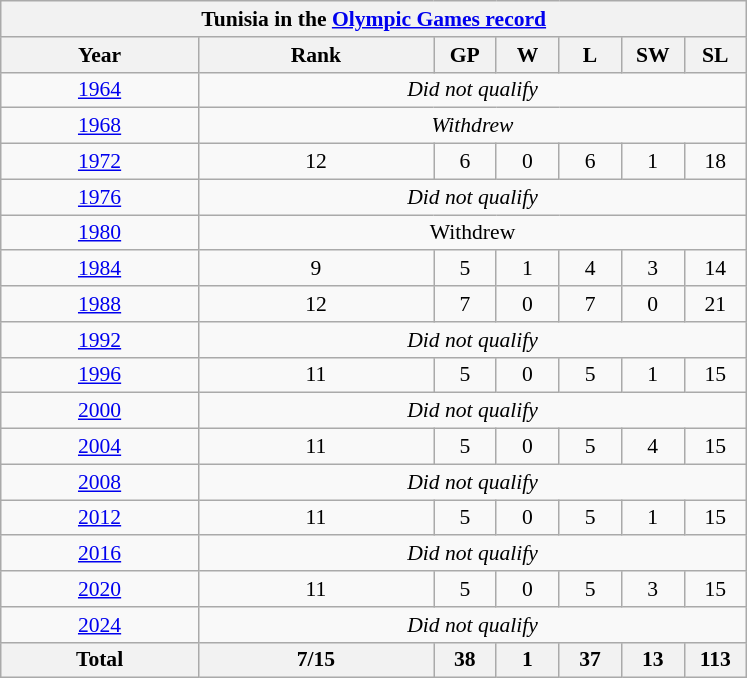<table class="wikitable" style="text-align: center;font-size:90%;">
<tr>
<th colspan=10>Tunisia in the <a href='#'>Olympic Games record</a></th>
</tr>
<tr>
<th width=125>Year</th>
<th width=150>Rank</th>
<th width=35>GP</th>
<th width=35>W</th>
<th width=35>L</th>
<th width=35>SW</th>
<th width=35>SL</th>
</tr>
<tr>
<td> <a href='#'>1964</a></td>
<td colspan=6><em>Did not qualify</em></td>
</tr>
<tr>
<td> <a href='#'>1968</a></td>
<td colspan=6><em>Withdrew</em></td>
</tr>
<tr>
<td> <a href='#'>1972</a></td>
<td>12</td>
<td>6</td>
<td>0</td>
<td>6</td>
<td>1</td>
<td>18</td>
</tr>
<tr>
<td> <a href='#'>1976</a></td>
<td colspan=6><em>Did not qualify</em></td>
</tr>
<tr>
<td> <a href='#'>1980</a></td>
<td colspan=6>Withdrew</td>
</tr>
<tr>
<td> <a href='#'>1984</a></td>
<td>9</td>
<td>5</td>
<td>1</td>
<td>4</td>
<td>3</td>
<td>14</td>
</tr>
<tr>
<td> <a href='#'>1988</a></td>
<td>12</td>
<td>7</td>
<td>0</td>
<td>7</td>
<td>0</td>
<td>21</td>
</tr>
<tr>
<td> <a href='#'>1992</a></td>
<td colspan=6><em>Did not qualify</em></td>
</tr>
<tr>
<td> <a href='#'>1996</a></td>
<td>11</td>
<td>5</td>
<td>0</td>
<td>5</td>
<td>1</td>
<td>15</td>
</tr>
<tr>
<td> <a href='#'>2000</a></td>
<td colspan=6><em>Did not qualify</em></td>
</tr>
<tr>
<td> <a href='#'>2004</a></td>
<td>11</td>
<td>5</td>
<td>0</td>
<td>5</td>
<td>4</td>
<td>15</td>
</tr>
<tr>
<td> <a href='#'>2008</a></td>
<td colspan=6><em>Did not qualify</em></td>
</tr>
<tr>
<td> <a href='#'>2012</a></td>
<td>11</td>
<td>5</td>
<td>0</td>
<td>5</td>
<td>1</td>
<td>15</td>
</tr>
<tr>
<td> <a href='#'>2016</a></td>
<td colspan=6><em>Did not qualify</em></td>
</tr>
<tr>
<td> <a href='#'>2020</a></td>
<td>11</td>
<td>5</td>
<td>0</td>
<td>5</td>
<td>3</td>
<td>15</td>
</tr>
<tr>
<td> <a href='#'>2024</a></td>
<td colspan=6><em>Did not qualify</em></td>
</tr>
<tr>
<th>Total</th>
<th>7/15</th>
<th>38</th>
<th>1</th>
<th>37</th>
<th>13</th>
<th>113</th>
</tr>
</table>
